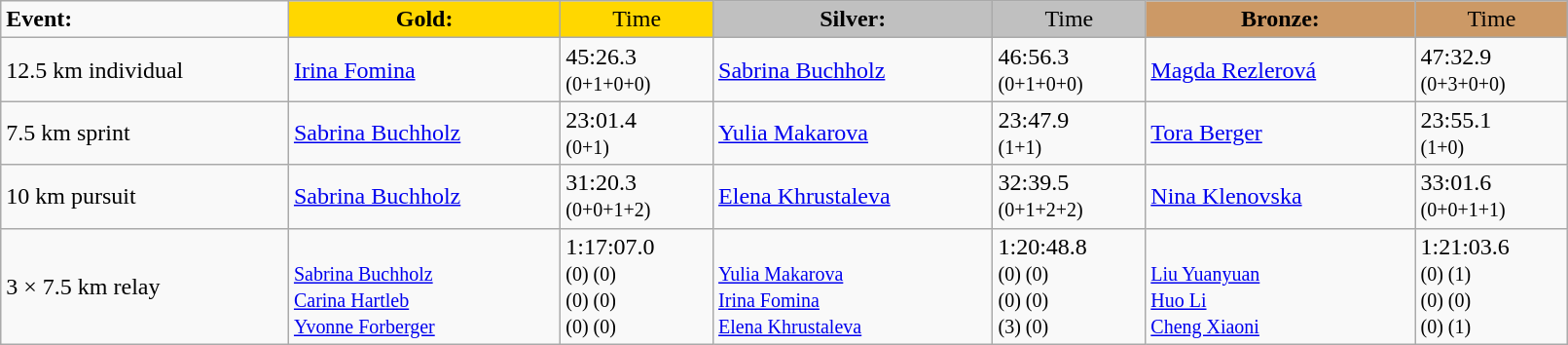<table class="wikitable" width=85%>
<tr>
<td><strong>Event:</strong></td>
<td style="text-align:center;background-color:gold;"><strong>Gold:</strong></td>
<td style="text-align:center;background-color:gold;">Time</td>
<td style="text-align:center;background-color:silver;"><strong>Silver:</strong></td>
<td style="text-align:center;background-color:silver;">Time</td>
<td style="text-align:center;background-color:#CC9966;"><strong>Bronze:</strong></td>
<td style="text-align:center;background-color:#CC9966;">Time</td>
</tr>
<tr>
<td>12.5 km individual<br><em></em></td>
<td><a href='#'>Irina Fomina</a><br><small></small></td>
<td>45:26.3<br><small>(0+1+0+0)</small></td>
<td><a href='#'>Sabrina Buchholz</a><br><small></small></td>
<td>46:56.3<br><small>(0+1+0+0)</small></td>
<td><a href='#'>Magda Rezlerová</a><br><small></small></td>
<td>47:32.9<br><small>(0+3+0+0)</small></td>
</tr>
<tr>
<td>7.5 km sprint<br><em></em></td>
<td><a href='#'>Sabrina Buchholz</a><br><small></small></td>
<td>23:01.4<br><small>(0+1)</small></td>
<td><a href='#'>Yulia Makarova</a><br><small></small></td>
<td>23:47.9<br><small>(1+1)</small></td>
<td><a href='#'>Tora Berger</a><br><small></small></td>
<td>23:55.1<br><small>(1+0)</small></td>
</tr>
<tr>
<td>10 km pursuit<br><em></em></td>
<td><a href='#'>Sabrina Buchholz</a><br><small></small></td>
<td>31:20.3<br><small>(0+0+1+2)</small></td>
<td><a href='#'>Elena Khrustaleva</a><br><small></small></td>
<td>32:39.5<br><small>(0+1+2+2)</small></td>
<td><a href='#'>Nina Klenovska</a><br><small></small></td>
<td>33:01.6<br><small>(0+0+1+1)</small></td>
</tr>
<tr>
<td>3 × 7.5 km relay<br><em></em></td>
<td>  <br><small><a href='#'>Sabrina Buchholz</a><br><a href='#'>Carina Hartleb</a><br><a href='#'>Yvonne Forberger</a></small></td>
<td>1:17:07.0<br><small>(0) (0)<br>(0) (0)<br>(0) (0) </small></td>
<td>  <br><small><a href='#'>Yulia Makarova</a><br><a href='#'>Irina Fomina</a><br><a href='#'>Elena Khrustaleva</a></small></td>
<td>1:20:48.8	<br><small>(0) (0)<br>(0) (0)<br>(3) (0) </small></td>
<td>  <br><small><a href='#'>Liu Yuanyuan</a><br><a href='#'>Huo Li</a><br><a href='#'>Cheng Xiaoni</a></small></td>
<td>1:21:03.6	<br><small>(0) (1)<br>(0) (0)<br>(0) (1) </small></td>
</tr>
</table>
